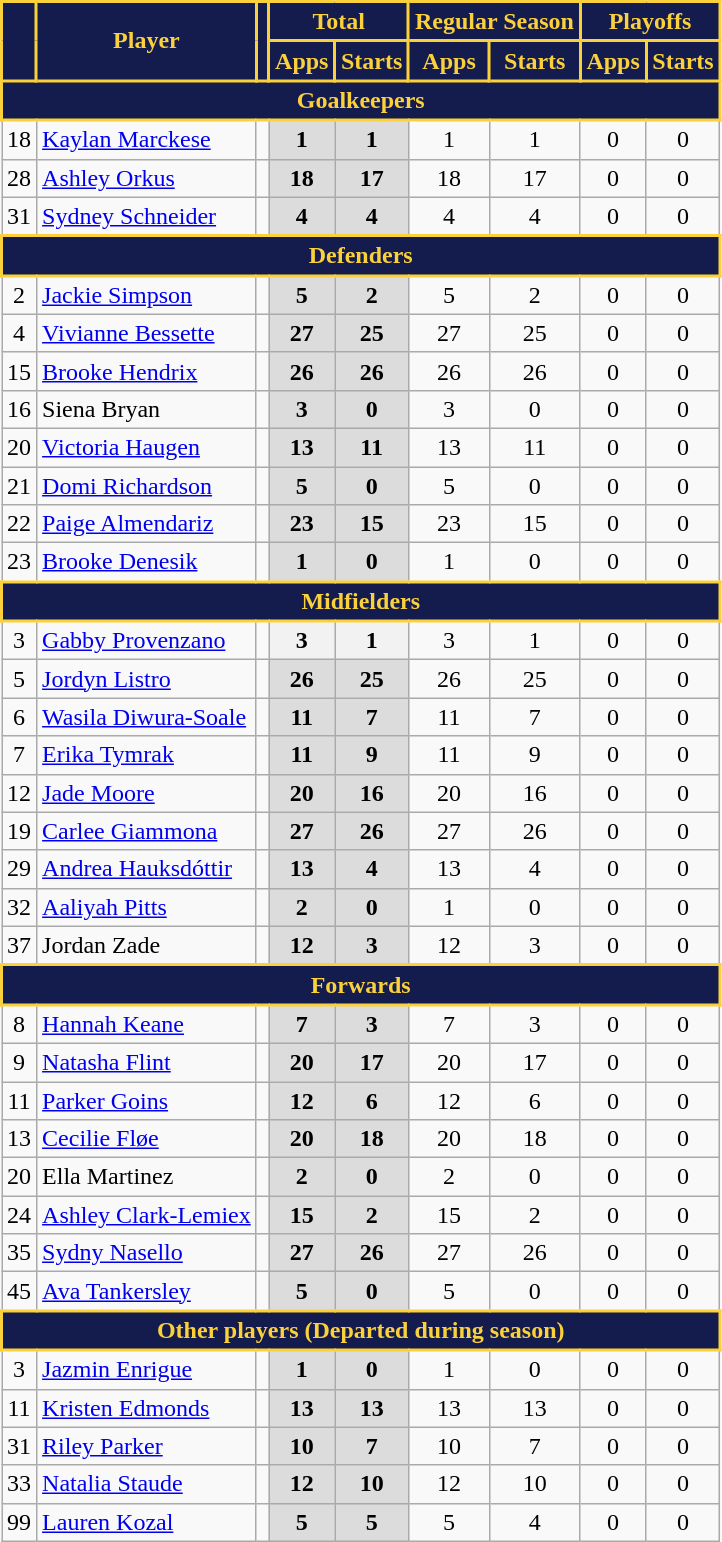<table class="wikitable sortable" style="text-align:center">
<tr>
<th style="background:#141B4D; color:#FBD13B; border:2px solid #FBD13B;" rowspan="2"></th>
<th style="background:#141B4D; color:#FBD13B; border:2px solid #FBD13B;" rowspan="2">Player</th>
<th style="background:#141B4D; color:#FBD13B; border:2px solid #FBD13B;" rowspan="2"></th>
<th style="background:#141B4D; color:#FBD13B; border:2px solid #FBD13B;" colspan="2">Total</th>
<th style="background:#141B4D; color:#FBD13B; border:2px solid #FBD13B;" colspan="2">Regular Season</th>
<th style="background:#141B4D; color:#FBD13B; border:2px solid #FBD13B;" colspan="2">Playoffs</th>
</tr>
<tr>
<th style="background:#141B4D; color:#FBD13B; border:2px solid #FBD13B;">Apps</th>
<th style="background:#141B4D; color:#FBD13B; border:2px solid #FBD13B;">Starts</th>
<th style="background:#141B4D; color:#FBD13B; border:2px solid #FBD13B;">Apps</th>
<th style="background:#141B4D; color:#FBD13B; border:2px solid #FBD13B;">Starts</th>
<th style="background:#141B4D; color:#FBD13B; border:2px solid #FBD13B;">Apps</th>
<th style="background:#141B4D; color:#FBD13B; border:2px solid #FBD13B;">Starts</th>
</tr>
<tr>
<th colspan="9" style="background:#141B4D; color:#131314; border:2px solid #FBD13B; color:#FBD13B; text-align:center;">Goalkeepers</th>
</tr>
<tr>
<td>18</td>
<td align="left"><a href='#'>Kaylan Marckese</a></td>
<td></td>
<th style="background:#DCDCDC">1</th>
<th style="background:#DCDCDC">1</th>
<td>1</td>
<td>1</td>
<td>0</td>
<td>0</td>
</tr>
<tr>
<td>28</td>
<td align="left"><a href='#'>Ashley Orkus</a></td>
<td></td>
<th style="background:#DCDCDC">18</th>
<th style="background:#DCDCDC">17</th>
<td>18</td>
<td>17</td>
<td>0</td>
<td>0</td>
</tr>
<tr>
<td>31</td>
<td align="left"><a href='#'>Sydney Schneider</a></td>
<td></td>
<th style="background:#DCDCDC">4</th>
<th style="background:#DCDCDC">4</th>
<td>4</td>
<td>4</td>
<td>0</td>
<td>0</td>
</tr>
<tr>
<th colspan="9" style="background:#141B4D; color:#131314; border:2px solid #FBD13B; color:#FBD13B; text-align:center;">Defenders</th>
</tr>
<tr>
<td>2</td>
<td align="left"><a href='#'>Jackie Simpson</a></td>
<td></td>
<th style="background:#DCDCDC">5</th>
<th style="background:#DCDCDC">2</th>
<td>5</td>
<td>2</td>
<td>0</td>
<td>0</td>
</tr>
<tr>
<td>4</td>
<td align="left"><a href='#'>Vivianne Bessette</a></td>
<td></td>
<th style="background:#DCDCDC">27</th>
<th style="background:#DCDCDC">25</th>
<td>27</td>
<td>25</td>
<td>0</td>
<td>0</td>
</tr>
<tr>
<td>15</td>
<td align="left"><a href='#'>Brooke Hendrix</a></td>
<td></td>
<th style="background:#DCDCDC">26</th>
<th style="background:#DCDCDC">26</th>
<td>26</td>
<td>26</td>
<td>0</td>
<td>0</td>
</tr>
<tr>
<td>16</td>
<td align="left">Siena Bryan</td>
<td></td>
<th style="background:#DCDCDC">3</th>
<th style="background:#DCDCDC">0</th>
<td>3</td>
<td>0</td>
<td>0</td>
<td>0</td>
</tr>
<tr>
<td>20</td>
<td align="left"><a href='#'>Victoria Haugen</a></td>
<td></td>
<th style="background:#DCDCDC">13</th>
<th style="background:#DCDCDC">11</th>
<td>13</td>
<td>11</td>
<td>0</td>
<td>0</td>
</tr>
<tr>
<td>21</td>
<td align="left"><a href='#'>Domi Richardson</a></td>
<td></td>
<th style="background:#DCDCDC">5</th>
<th style="background:#DCDCDC">0</th>
<td>5</td>
<td>0</td>
<td>0</td>
<td>0</td>
</tr>
<tr>
<td>22</td>
<td align="left"><a href='#'>Paige Almendariz</a></td>
<td></td>
<th style="background:#DCDCDC">23</th>
<th style="background:#DCDCDC">15</th>
<td>23</td>
<td>15</td>
<td>0</td>
<td>0</td>
</tr>
<tr>
<td>23</td>
<td align="left"><a href='#'>Brooke Denesik</a></td>
<td></td>
<th style="background:#DCDCDC">1</th>
<th style="background:#DCDCDC">0</th>
<td>1</td>
<td>0</td>
<td>0</td>
<td>0</td>
</tr>
<tr>
<th colspan="9" style="background:#141B4D; color:#FBD13B; border:2px solid #FBD13B; color:#FBD13B; text-align:center;">Midfielders</th>
</tr>
<tr>
<td>3</td>
<td align="left"><a href='#'>Gabby Provenzano</a></td>
<td></td>
<th>3</th>
<th>1</th>
<td>3</td>
<td>1</td>
<td>0</td>
<td>0</td>
</tr>
<tr>
<td>5</td>
<td align="left"><a href='#'>Jordyn Listro</a></td>
<td></td>
<th style="background:#DCDCDC">26</th>
<th style="background:#DCDCDC">25</th>
<td>26</td>
<td>25</td>
<td>0</td>
<td>0</td>
</tr>
<tr>
<td>6</td>
<td align="left"><a href='#'>Wasila Diwura-Soale</a></td>
<td></td>
<th style="background:#DCDCDC">11</th>
<th style="background:#DCDCDC">7</th>
<td>11</td>
<td>7</td>
<td>0</td>
<td>0</td>
</tr>
<tr>
<td>7</td>
<td align="left"><a href='#'>Erika Tymrak</a></td>
<td></td>
<th style="background:#DCDCDC">11</th>
<th style="background:#DCDCDC">9</th>
<td>11</td>
<td>9</td>
<td>0</td>
<td>0</td>
</tr>
<tr>
<td>12</td>
<td align="left"><a href='#'>Jade Moore</a></td>
<td></td>
<th style="background:#DCDCDC">20</th>
<th style="background:#DCDCDC">16</th>
<td>20</td>
<td>16</td>
<td>0</td>
<td>0</td>
</tr>
<tr>
<td>19</td>
<td align="left"><a href='#'>Carlee Giammona</a></td>
<td></td>
<th style="background:#DCDCDC">27</th>
<th style="background:#DCDCDC">26</th>
<td>27</td>
<td>26</td>
<td>0</td>
<td>0</td>
</tr>
<tr>
<td>29</td>
<td align="left"><a href='#'>Andrea Hauksdóttir</a></td>
<td></td>
<th style="background:#DCDCDC">13</th>
<th style="background:#DCDCDC">4</th>
<td>13</td>
<td>4</td>
<td>0</td>
<td>0</td>
</tr>
<tr>
<td>32</td>
<td align="left"><a href='#'>Aaliyah Pitts</a></td>
<td></td>
<th style="background:#DCDCDC">2</th>
<th style="background:#DCDCDC">0</th>
<td>1</td>
<td>0</td>
<td>0</td>
<td>0</td>
</tr>
<tr>
<td>37</td>
<td align="left">Jordan Zade</td>
<td></td>
<th style="background:#DCDCDC">12</th>
<th style="background:#DCDCDC">3</th>
<td>12</td>
<td>3</td>
<td>0</td>
<td>0</td>
</tr>
<tr>
<th colspan="9" style="background:#141B4D; color:#FBD13B; border:2px solid #FBD13B; color:#FBD13B; text-align:center;">Forwards</th>
</tr>
<tr>
<td>8</td>
<td align="left"><a href='#'>Hannah Keane</a></td>
<td></td>
<th style="background:#DCDCDC">7</th>
<th style="background:#DCDCDC">3</th>
<td>7</td>
<td>3</td>
<td>0</td>
<td>0</td>
</tr>
<tr>
<td>9</td>
<td align="left"><a href='#'>Natasha Flint</a></td>
<td></td>
<th style="background:#DCDCDC">20</th>
<th style="background:#DCDCDC">17</th>
<td>20</td>
<td>17</td>
<td>0</td>
<td>0</td>
</tr>
<tr>
<td>11</td>
<td align="left"><a href='#'>Parker Goins</a></td>
<td></td>
<th style="background:#DCDCDC">12</th>
<th style="background:#DCDCDC">6</th>
<td>12</td>
<td>6</td>
<td>0</td>
<td>0</td>
</tr>
<tr>
<td>13</td>
<td align="left"><a href='#'>Cecilie Fløe</a></td>
<td></td>
<th style="background:#DCDCDC">20</th>
<th style="background:#DCDCDC">18</th>
<td>20</td>
<td>18</td>
<td>0</td>
<td>0</td>
</tr>
<tr>
<td>20</td>
<td align="left">Ella Martinez</td>
<td></td>
<th style="background:#DCDCDC">2</th>
<th style="background:#DCDCDC">0</th>
<td>2</td>
<td>0</td>
<td>0</td>
<td>0</td>
</tr>
<tr>
<td>24</td>
<td align="left"><a href='#'>Ashley Clark-Lemiex</a></td>
<td></td>
<th style="background:#DCDCDC">15</th>
<th style="background:#DCDCDC">2</th>
<td>15</td>
<td>2</td>
<td>0</td>
<td>0</td>
</tr>
<tr>
<td>35</td>
<td align="left"><a href='#'>Sydny Nasello</a></td>
<td></td>
<th style="background:#DCDCDC">27</th>
<th style="background:#DCDCDC">26</th>
<td>27</td>
<td>26</td>
<td>0</td>
<td>0</td>
</tr>
<tr>
<td>45</td>
<td align="left"><a href='#'>Ava Tankersley</a></td>
<td></td>
<th style="background:#DCDCDC">5</th>
<th style="background:#DCDCDC">0</th>
<td>5</td>
<td>0</td>
<td>0</td>
<td>0</td>
</tr>
<tr>
<th colspan="9" style="background:#141B4D; color:#131314; border:2px solid #FBD13B; color:#FBD13B; text-align:center;">Other players (Departed during season)</th>
</tr>
<tr>
<td>3</td>
<td align="left"><a href='#'>Jazmin Enrigue</a></td>
<td></td>
<th style="background:#DCDCDC">1</th>
<th style="background:#DCDCDC">0</th>
<td>1</td>
<td>0</td>
<td>0</td>
<td>0</td>
</tr>
<tr>
<td>11</td>
<td align="left"><a href='#'>Kristen Edmonds</a></td>
<td></td>
<th style="background:#DCDCDC">13</th>
<th style="background:#DCDCDC">13</th>
<td>13</td>
<td>13</td>
<td>0</td>
<td>0</td>
</tr>
<tr>
<td>31</td>
<td align="left"><a href='#'>Riley Parker</a></td>
<td></td>
<th style="background:#DCDCDC">10</th>
<th style="background:#DCDCDC">7</th>
<td>10</td>
<td>7</td>
<td>0</td>
<td>0</td>
</tr>
<tr>
<td>33</td>
<td align="left"><a href='#'>Natalia Staude</a></td>
<td></td>
<th style="background:#DCDCDC">12</th>
<th style="background:#DCDCDC">10</th>
<td>12</td>
<td>10</td>
<td>0</td>
<td>0</td>
</tr>
<tr>
<td>99</td>
<td align="left"><a href='#'>Lauren Kozal</a></td>
<td></td>
<th style="background:#DCDCDC">5</th>
<th style="background:#DCDCDC">5</th>
<td>5</td>
<td>4</td>
<td>0</td>
<td>0</td>
</tr>
</table>
